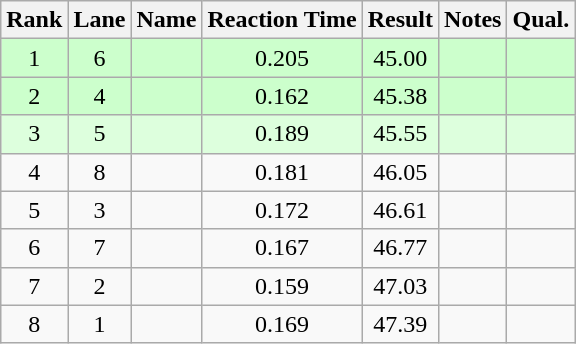<table class="wikitable sortable" style="text-align:center">
<tr>
<th>Rank</th>
<th>Lane</th>
<th>Name</th>
<th>Reaction Time</th>
<th>Result</th>
<th>Notes</th>
<th>Qual.</th>
</tr>
<tr bgcolor=ccffcc>
<td>1</td>
<td>6</td>
<td align="left"></td>
<td>0.205</td>
<td>45.00</td>
<td></td>
<td></td>
</tr>
<tr bgcolor=ccffcc>
<td>2</td>
<td>4</td>
<td align="left"></td>
<td>0.162</td>
<td>45.38</td>
<td></td>
<td></td>
</tr>
<tr bgcolor=ddffdd>
<td>3</td>
<td>5</td>
<td align="left"></td>
<td>0.189</td>
<td>45.55</td>
<td></td>
<td></td>
</tr>
<tr>
<td>4</td>
<td>8</td>
<td align="left"></td>
<td>0.181</td>
<td>46.05</td>
<td></td>
<td></td>
</tr>
<tr>
<td>5</td>
<td>3</td>
<td align="left"></td>
<td>0.172</td>
<td>46.61</td>
<td></td>
<td></td>
</tr>
<tr>
<td>6</td>
<td>7</td>
<td align="left"></td>
<td>0.167</td>
<td>46.77</td>
<td></td>
<td></td>
</tr>
<tr>
<td>7</td>
<td>2</td>
<td align="left"></td>
<td>0.159</td>
<td>47.03</td>
<td></td>
<td></td>
</tr>
<tr>
<td>8</td>
<td>1</td>
<td align="left"></td>
<td>0.169</td>
<td>47.39</td>
<td></td>
<td></td>
</tr>
</table>
